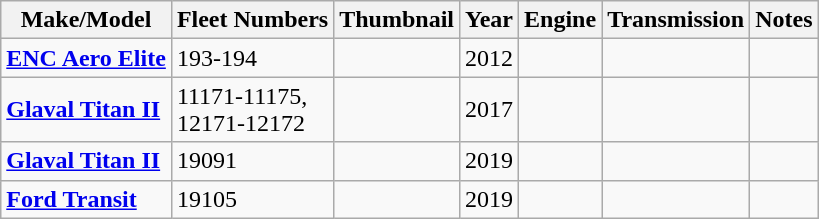<table class="wikitable sortable" style="font-size: 100%;">
<tr>
<th>Make/Model</th>
<th>Fleet Numbers</th>
<th class="unsortable">Thumbnail</th>
<th>Year</th>
<th>Engine</th>
<th>Transmission</th>
<th>Notes</th>
</tr>
<tr>
<td><a href='#'><strong>ENC Aero Elite</strong></a></td>
<td>193-194</td>
<td></td>
<td>2012</td>
<td></td>
<td></td>
<td></td>
</tr>
<tr>
<td><a href='#'><strong>Glaval Titan II</strong></a></td>
<td>11171-11175,<br>12171-12172</td>
<td></td>
<td>2017</td>
<td></td>
<td></td>
<td></td>
</tr>
<tr>
<td><a href='#'><strong>Glaval Titan II</strong></a></td>
<td>19091</td>
<td></td>
<td>2019</td>
<td></td>
<td></td>
<td></td>
</tr>
<tr>
<td><strong><a href='#'>Ford Transit</a></strong></td>
<td>19105</td>
<td></td>
<td>2019</td>
<td></td>
<td></td>
<td></td>
</tr>
</table>
